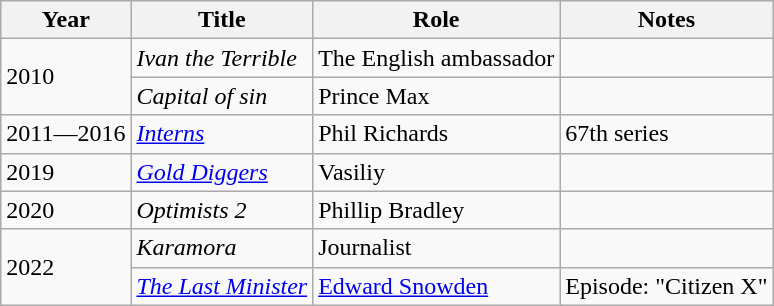<table class="wikitable sortable">
<tr>
<th>Year</th>
<th>Title</th>
<th>Role</th>
<th>Notes</th>
</tr>
<tr>
<td rowspan="2">2010</td>
<td><em>Ivan the Terrible</em></td>
<td>The English ambassador</td>
<td></td>
</tr>
<tr>
<td><em>Capital of sin</em></td>
<td>Prince Max</td>
<td></td>
</tr>
<tr>
<td>2011—2016</td>
<td><em><a href='#'>Interns</a></em></td>
<td>Phil Richards</td>
<td>67th series</td>
</tr>
<tr>
<td>2019</td>
<td><em><a href='#'>Gold Diggers</a></em></td>
<td>Vasiliy</td>
<td></td>
</tr>
<tr>
<td>2020</td>
<td><em>Optimists 2</em></td>
<td>Phillip Bradley</td>
<td></td>
</tr>
<tr>
<td rowspan="2">2022</td>
<td><em>Karamora</em></td>
<td>Journalist</td>
<td></td>
</tr>
<tr>
<td><em><a href='#'>The Last Minister</a></em></td>
<td><a href='#'>Edward Snowden</a></td>
<td>Episode: "Citizen X"</td>
</tr>
</table>
